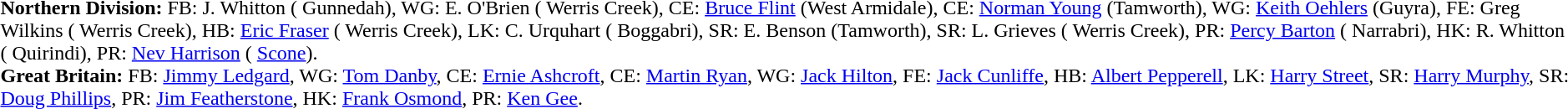<table width="100%" class="mw-collapsible mw-collapsed">
<tr>
<td valign="top" width="50%"><br><strong>Northern Division:</strong> FB: J. Whitton ( Gunnedah), WG: E. O'Brien ( Werris Creek), CE: <a href='#'>Bruce Flint</a> (West Armidale), CE: <a href='#'>Norman Young</a> (Tamworth), WG: <a href='#'>Keith Oehlers</a> (Guyra), FE: Greg Wilkins ( Werris Creek), HB: <a href='#'>Eric Fraser</a> ( Werris Creek), LK: C. Urquhart ( Boggabri), SR: E. Benson (Tamworth), SR: L. Grieves ( Werris Creek), PR: <a href='#'>Percy Barton</a> ( Narrabri), HK: R. Whitton ( Quirindi), PR: <a href='#'>Nev Harrison</a> ( <a href='#'>Scone</a>).<br><strong>Great Britain:</strong> FB: <a href='#'>Jimmy Ledgard</a>, WG: <a href='#'>Tom Danby</a>, CE: <a href='#'>Ernie Ashcroft</a>, CE: <a href='#'>Martin Ryan</a>, WG: <a href='#'>Jack Hilton</a>, FE: <a href='#'>Jack Cunliffe</a>, HB: <a href='#'>Albert Pepperell</a>, LK: <a href='#'>Harry Street</a>, SR: <a href='#'>Harry Murphy</a>, SR: <a href='#'>Doug Phillips</a>, PR: <a href='#'>Jim Featherstone</a>, HK: <a href='#'>Frank Osmond</a>, PR: <a href='#'>Ken Gee</a>.</td>
</tr>
</table>
